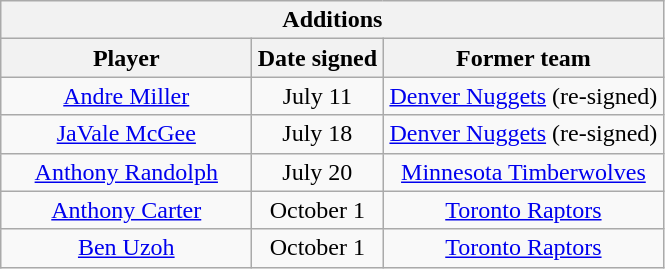<table class="wikitable" style="text-align:center">
<tr>
<th colspan=3>Additions</th>
</tr>
<tr>
<th style="width:160px">Player</th>
<th style="width:80px">Date signed</th>
<th style="width:180px">Former team</th>
</tr>
<tr>
<td><a href='#'>Andre Miller</a></td>
<td>July 11</td>
<td><a href='#'>Denver Nuggets</a> (re-signed)</td>
</tr>
<tr>
<td><a href='#'>JaVale McGee</a></td>
<td>July 18</td>
<td><a href='#'>Denver Nuggets</a> (re-signed)</td>
</tr>
<tr>
<td><a href='#'>Anthony Randolph</a></td>
<td>July 20</td>
<td><a href='#'>Minnesota Timberwolves</a></td>
</tr>
<tr>
<td><a href='#'>Anthony Carter</a></td>
<td>October 1</td>
<td><a href='#'>Toronto Raptors</a></td>
</tr>
<tr>
<td><a href='#'>Ben Uzoh</a></td>
<td>October 1</td>
<td><a href='#'>Toronto Raptors</a></td>
</tr>
</table>
